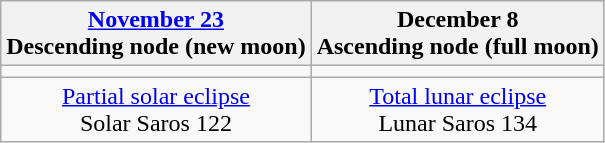<table class="wikitable">
<tr>
<th><a href='#'>November 23</a><br>Descending node (new moon)</th>
<th>December 8<br>Ascending node (full moon)</th>
</tr>
<tr>
<td></td>
<td></td>
</tr>
<tr align=center>
<td><a href='#'>Partial solar eclipse</a><br>Solar Saros 122</td>
<td><a href='#'>Total lunar eclipse</a><br>Lunar Saros 134</td>
</tr>
</table>
